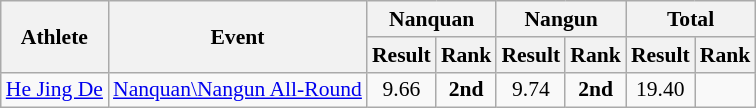<table class=wikitable style="font-size:90%">
<tr>
<th rowspan="2">Athlete</th>
<th rowspan="2">Event</th>
<th colspan="2">Nanquan</th>
<th colspan="2">Nangun</th>
<th colspan="2">Total</th>
</tr>
<tr>
<th>Result</th>
<th>Rank</th>
<th>Result</th>
<th>Rank</th>
<th>Result</th>
<th>Rank</th>
</tr>
<tr>
<td><a href='#'>He Jing De</a></td>
<td><a href='#'>Nanquan\Nangun All-Round</a></td>
<td align=center>9.66</td>
<td align=center><strong>2nd</strong></td>
<td align=center>9.74</td>
<td align=center><strong>2nd</strong></td>
<td align=center>19.40</td>
<td align=center></td>
</tr>
</table>
